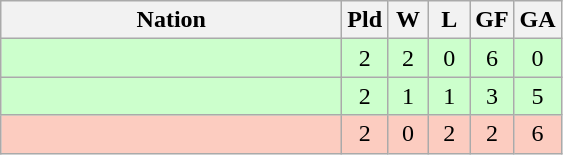<table class=wikitable style="text-align:center">
<tr>
<th width=220>Nation</th>
<th width=20>Pld</th>
<th width=20>W</th>
<th width=20>L</th>
<th width=20>GF</th>
<th width=20>GA</th>
</tr>
<tr bgcolor="#ccffcc">
<td align=left></td>
<td>2</td>
<td>2</td>
<td>0</td>
<td>6</td>
<td>0</td>
</tr>
<tr bgcolor="#ccffcc">
<td align=left></td>
<td>2</td>
<td>1</td>
<td>1</td>
<td>3</td>
<td>5</td>
</tr>
<tr bgcolor="#fcccc">
<td align=left></td>
<td>2</td>
<td>0</td>
<td>2</td>
<td>2</td>
<td>6</td>
</tr>
</table>
